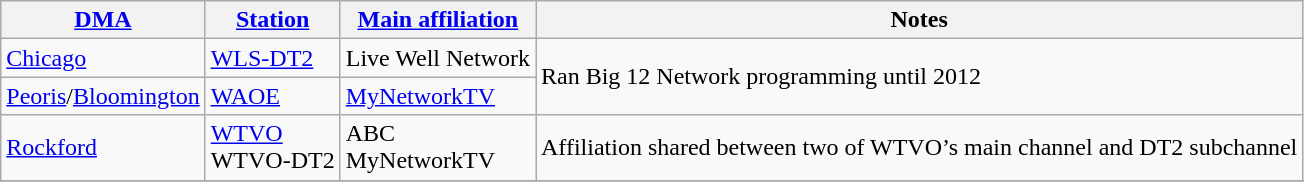<table class="wikitable">
<tr>
<th><a href='#'>DMA</a></th>
<th><a href='#'>Station</a></th>
<th><a href='#'>Main affiliation</a> <br>  </th>
<th>Notes</th>
</tr>
<tr>
<td><a href='#'>Chicago</a></td>
<td><a href='#'>WLS-DT2</a></td>
<td>Live Well Network</td>
<td rowspan=2>Ran Big 12 Network programming until 2012</td>
</tr>
<tr>
<td><a href='#'>Peoris</a>/<a href='#'>Bloomington</a></td>
<td><a href='#'>WAOE</a></td>
<td><a href='#'>MyNetworkTV</a></td>
</tr>
<tr>
<td><a href='#'>Rockford</a></td>
<td><a href='#'>WTVO</a> <br> WTVO-DT2</td>
<td>ABC <br> MyNetworkTV</td>
<td>Affiliation shared between two of WTVO’s main channel and DT2 subchannel</td>
</tr>
<tr>
</tr>
</table>
